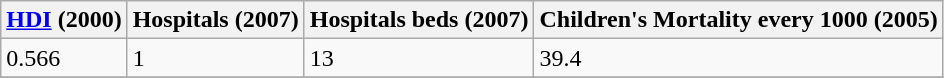<table class="wikitable" border="1">
<tr>
<th><a href='#'>HDI</a> (2000)</th>
<th>Hospitals (2007)</th>
<th>Hospitals beds (2007)</th>
<th>Children's Mortality every 1000 (2005)</th>
</tr>
<tr>
<td>0.566</td>
<td>1</td>
<td>13</td>
<td>39.4</td>
</tr>
<tr>
</tr>
</table>
